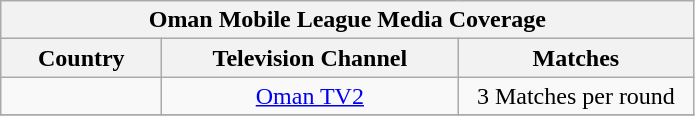<table class="wikitable" style="text-align:center">
<tr>
<th colspan=3>Oman Mobile League Media Coverage</th>
</tr>
<tr>
<th style="width:100px;">Country</th>
<th style="width:190px;">Television Channel</th>
<th style="width:150px;">Matches</th>
</tr>
<tr>
<td></td>
<td><a href='#'>Oman TV2</a></td>
<td>3 Matches per round</td>
</tr>
<tr>
</tr>
</table>
